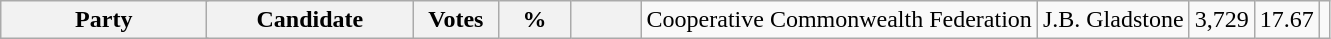<table class="wikitable">
<tr>
<th colspan="2" style="width: 130px">Party</th>
<th style="width: 130px">Candidate</th>
<th style="width: 50px">Votes</th>
<th style="width: 40px">%</th>
<th style="width: 40px"><br>


</th>
<td>Cooperative Commonwealth Federation</td>
<td>J.B. Gladstone</td>
<td align="right">3,729</td>
<td align="right">17.67</td>
<td align="right"></td>
</tr>
</table>
